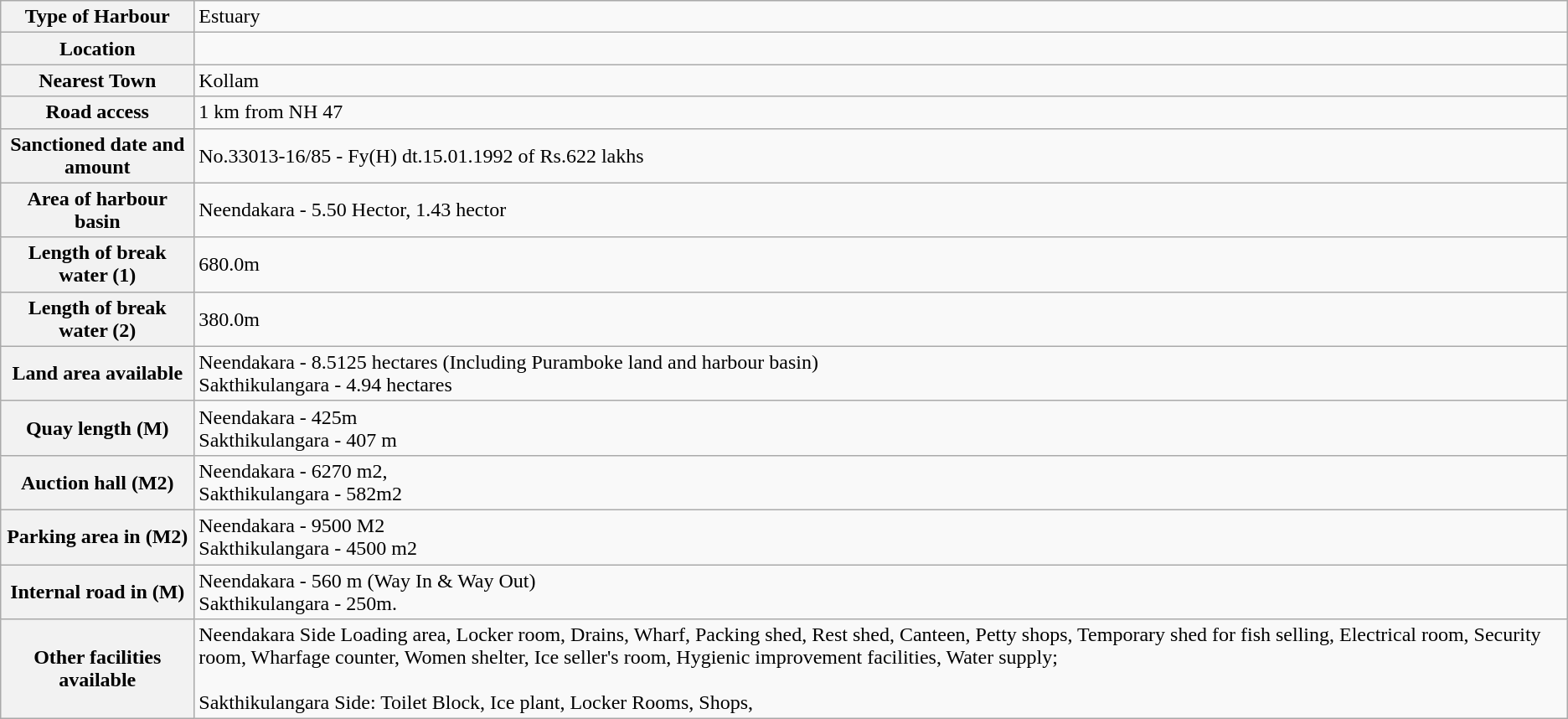<table class="wikitable">
<tr>
<th>Type of Harbour</th>
<td>Estuary</td>
</tr>
<tr>
<th>Location</th>
<td></td>
</tr>
<tr>
<th>Nearest Town</th>
<td>Kollam</td>
</tr>
<tr>
<th>Road access</th>
<td>1 km from NH 47</td>
</tr>
<tr>
<th>Sanctioned date and amount</th>
<td>No.33013-16/85 - Fy(H) dt.15.01.1992 of Rs.622 lakhs</td>
</tr>
<tr>
<th>Area of harbour basin</th>
<td>Neendakara - 5.50 Hector, 1.43 hector</td>
</tr>
<tr>
<th>Length of break water (1)</th>
<td>680.0m</td>
</tr>
<tr>
<th>Length of break water (2)</th>
<td>380.0m</td>
</tr>
<tr>
<th>Land area available</th>
<td>Neendakara - 8.5125 hectares (Including Puramboke land and harbour basin)<br>Sakthikulangara - 4.94 hectares</td>
</tr>
<tr>
<th>Quay length (M)</th>
<td>Neendakara - 425m<br> Sakthikulangara - 407 m</td>
</tr>
<tr>
<th>Auction hall (M2)</th>
<td>Neendakara - 6270 m2,<br> Sakthikulangara - 582m2</td>
</tr>
<tr>
<th>Parking area in (M2)</th>
<td>Neendakara - 9500 M2<br>Sakthikulangara - 4500 m2</td>
</tr>
<tr>
<th>Internal road in (M)</th>
<td>Neendakara - 560 m (Way In & Way Out) <br>Sakthikulangara - 250m.</td>
</tr>
<tr>
<th>Other facilities available</th>
<td>Neendakara Side Loading area, Locker room, Drains, Wharf, Packing shed, Rest shed, Canteen, Petty shops, Temporary shed for fish selling, Electrical room, Security room, Wharfage counter, Women shelter, Ice seller's room, Hygienic improvement facilities, Water supply; <br><br>Sakthikulangara Side: Toilet Block, Ice plant, Locker Rooms, Shops,</td>
</tr>
</table>
